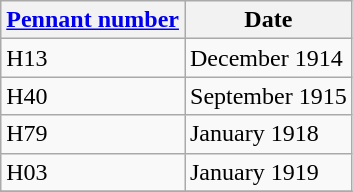<table class="wikitable" style="text-align:left">
<tr>
<th scope="col"><a href='#'>Pennant number</a></th>
<th>Date</th>
</tr>
<tr>
<td scope="row">H13</td>
<td>December 1914</td>
</tr>
<tr>
<td scope="row">H40</td>
<td>September 1915</td>
</tr>
<tr>
<td scope="row">H79</td>
<td>January 1918</td>
</tr>
<tr>
<td scope="row">H03</td>
<td>January 1919</td>
</tr>
<tr>
</tr>
</table>
